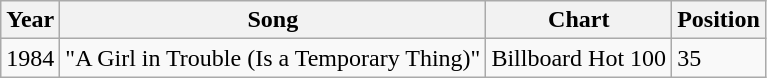<table class="wikitable">
<tr>
<th align="left">Year</th>
<th align="left">Song</th>
<th align="left">Chart</th>
<th align="left">Position</th>
</tr>
<tr>
<td align="left">1984</td>
<td align="left">"A Girl in Trouble (Is a Temporary Thing)"</td>
<td align="left">Billboard Hot 100</td>
<td align="left">35</td>
</tr>
</table>
